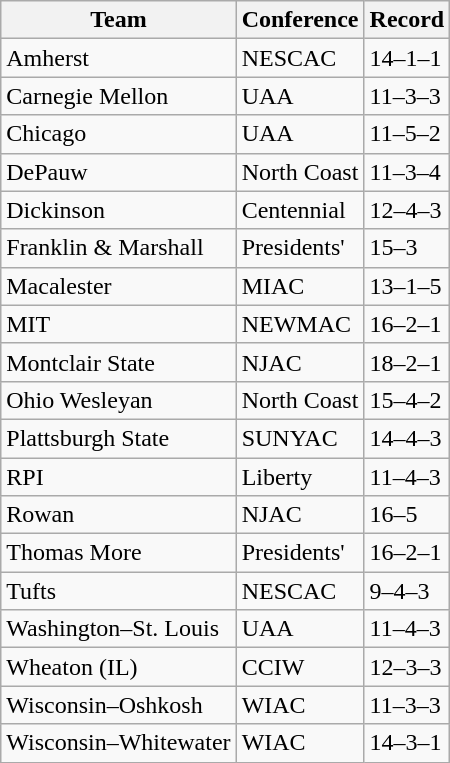<table class="wikitable">
<tr>
<th>Team</th>
<th>Conference</th>
<th>Record</th>
</tr>
<tr>
<td>Amherst</td>
<td>NESCAC</td>
<td>14–1–1</td>
</tr>
<tr>
<td>Carnegie Mellon</td>
<td>UAA</td>
<td>11–3–3</td>
</tr>
<tr>
<td>Chicago</td>
<td>UAA</td>
<td>11–5–2</td>
</tr>
<tr>
<td>DePauw</td>
<td>North Coast</td>
<td>11–3–4</td>
</tr>
<tr>
<td>Dickinson</td>
<td>Centennial</td>
<td>12–4–3</td>
</tr>
<tr>
<td>Franklin & Marshall</td>
<td>Presidents'</td>
<td>15–3</td>
</tr>
<tr>
<td>Macalester</td>
<td>MIAC</td>
<td>13–1–5</td>
</tr>
<tr>
<td>MIT</td>
<td>NEWMAC</td>
<td>16–2–1</td>
</tr>
<tr>
<td>Montclair State</td>
<td>NJAC</td>
<td>18–2–1</td>
</tr>
<tr>
<td>Ohio Wesleyan</td>
<td>North Coast</td>
<td>15–4–2</td>
</tr>
<tr>
<td>Plattsburgh State</td>
<td>SUNYAC</td>
<td>14–4–3</td>
</tr>
<tr>
<td>RPI</td>
<td>Liberty</td>
<td>11–4–3</td>
</tr>
<tr>
<td>Rowan</td>
<td>NJAC</td>
<td>16–5</td>
</tr>
<tr>
<td>Thomas More</td>
<td>Presidents'</td>
<td>16–2–1</td>
</tr>
<tr>
<td>Tufts</td>
<td>NESCAC</td>
<td>9–4–3</td>
</tr>
<tr>
<td>Washington–St. Louis</td>
<td>UAA</td>
<td>11–4–3</td>
</tr>
<tr>
<td>Wheaton (IL)</td>
<td>CCIW</td>
<td>12–3–3</td>
</tr>
<tr>
<td>Wisconsin–Oshkosh</td>
<td>WIAC</td>
<td>11–3–3</td>
</tr>
<tr>
<td>Wisconsin–Whitewater</td>
<td>WIAC</td>
<td>14–3–1</td>
</tr>
</table>
